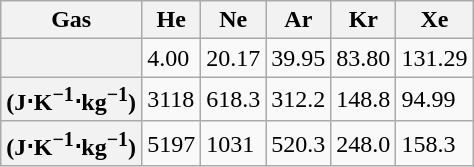<table class="wikitable">
<tr>
<th>Gas</th>
<th>He</th>
<th>Ne</th>
<th>Ar</th>
<th>Kr</th>
<th>Xe</th>
</tr>
<tr>
<th></th>
<td>4.00</td>
<td>20.17</td>
<td>39.95</td>
<td>83.80</td>
<td>131.29</td>
</tr>
<tr>
<th> (J⋅K<sup>−1</sup>⋅kg<sup>−1</sup>)</th>
<td>3118</td>
<td>618.3</td>
<td>312.2</td>
<td>148.8</td>
<td>94.99</td>
</tr>
<tr>
<th> (J⋅K<sup>−1</sup>⋅kg<sup>−1</sup>)</th>
<td>5197</td>
<td>1031</td>
<td>520.3</td>
<td>248.0</td>
<td>158.3</td>
</tr>
</table>
